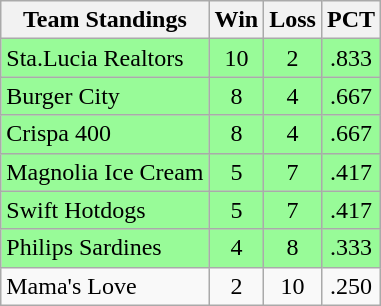<table class="wikitable">
<tr>
<th>Team Standings</th>
<th>Win</th>
<th>Loss</th>
<th>PCT</th>
</tr>
<tr style="text-align:center; background:#98fb98;">
<td align="left">Sta.Lucia Realtors</td>
<td>10</td>
<td>2</td>
<td>.833</td>
</tr>
<tr style="text-align:center; background:#98fb98;">
<td align="left">Burger City</td>
<td>8</td>
<td>4</td>
<td>.667</td>
</tr>
<tr style="text-align:center; background:#98fb98;">
<td align="left">Crispa 400</td>
<td>8</td>
<td>4</td>
<td>.667</td>
</tr>
<tr style="text-align:center; background:#98fb98;">
<td align="left">Magnolia Ice Cream</td>
<td>5</td>
<td>7</td>
<td>.417</td>
</tr>
<tr style="text-align:center; background:#98fb98;">
<td align="left">Swift Hotdogs</td>
<td>5</td>
<td>7</td>
<td>.417</td>
</tr>
<tr style="text-align:center; background:#98fb98;">
<td align="left">Philips Sardines</td>
<td>4</td>
<td>8</td>
<td>.333</td>
</tr>
<tr style="text-align:center;" bgcolor=>
<td align="left">Mama's Love</td>
<td>2</td>
<td>10</td>
<td>.250</td>
</tr>
</table>
